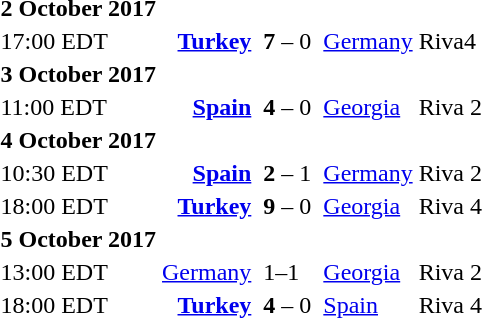<table>
<tr>
<td><strong>2 October 2017</strong></td>
</tr>
<tr>
<td>17:00 EDT</td>
<td align=right><strong><a href='#'>Turkey</a></strong></td>
<td></td>
<td><strong>7</strong> – 0</td>
<td></td>
<td><a href='#'>Germany</a></td>
<td>Riva4</td>
<td></td>
</tr>
<tr>
<td><strong>3 October 2017</strong></td>
</tr>
<tr>
<td>11:00 EDT</td>
<td align=right><strong><a href='#'>Spain</a></strong></td>
<td></td>
<td><strong>4</strong> – 0</td>
<td></td>
<td><a href='#'>Georgia</a></td>
<td>Riva 2</td>
<td></td>
</tr>
<tr>
<td><strong>4 October 2017</strong></td>
</tr>
<tr>
<td>10:30 EDT</td>
<td align=right><strong><a href='#'>Spain</a></strong></td>
<td></td>
<td><strong>2</strong> – 1</td>
<td></td>
<td><a href='#'>Germany</a></td>
<td>Riva 2</td>
<td></td>
</tr>
<tr>
<td>18:00 EDT</td>
<td align=right><strong><a href='#'>Turkey</a></strong></td>
<td></td>
<td><strong>9</strong> – 0</td>
<td></td>
<td><a href='#'>Georgia</a></td>
<td>Riva 4</td>
<td></td>
</tr>
<tr>
<td><strong>5 October 2017</strong></td>
</tr>
<tr>
<td>13:00 EDT</td>
<td align=right><a href='#'>Germany</a></td>
<td></td>
<td>1–1</td>
<td></td>
<td><a href='#'>Georgia</a></td>
<td>Riva 2</td>
<td></td>
</tr>
<tr>
<td>18:00 EDT</td>
<td align=right><strong><a href='#'>Turkey</a></strong></td>
<td></td>
<td><strong>4</strong> – 0</td>
<td></td>
<td><a href='#'>Spain</a></td>
<td>Riva 4</td>
<td></td>
</tr>
</table>
